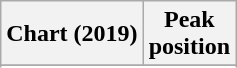<table class="wikitable sortable plainrowheaders" style="text-align:center">
<tr>
<th scope="col">Chart (2019)</th>
<th scope="col">Peak<br>position</th>
</tr>
<tr>
</tr>
<tr>
</tr>
</table>
